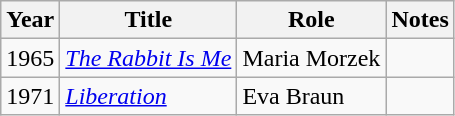<table class="wikitable sortable">
<tr>
<th>Year</th>
<th>Title</th>
<th>Role</th>
<th class="unsortable">Notes</th>
</tr>
<tr>
<td>1965</td>
<td><em><a href='#'>The Rabbit Is Me</a></em></td>
<td>Maria Morzek</td>
<td></td>
</tr>
<tr>
<td>1971</td>
<td><em><a href='#'>Liberation</a></em></td>
<td>Eva Braun</td>
<td></td>
</tr>
</table>
